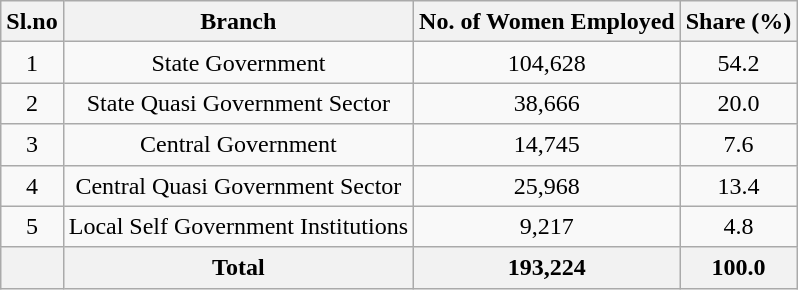<table class="wikitable sortable" style="line-height:20px;text-align:center;">
<tr>
<th>Sl.no</th>
<th>Branch</th>
<th>No. of Women Employed</th>
<th>Share (%)</th>
</tr>
<tr>
<td>1</td>
<td>State Government</td>
<td>104,628</td>
<td>54.2</td>
</tr>
<tr>
<td>2</td>
<td>State Quasi Government Sector</td>
<td>38,666</td>
<td>20.0</td>
</tr>
<tr>
<td>3</td>
<td>Central Government</td>
<td>14,745</td>
<td>7.6</td>
</tr>
<tr>
<td>4</td>
<td>Central Quasi Government Sector</td>
<td>25,968</td>
<td>13.4</td>
</tr>
<tr>
<td>5</td>
<td>Local Self Government Institutions</td>
<td>9,217</td>
<td>4.8</td>
</tr>
<tr>
<th></th>
<th>Total</th>
<th>193,224</th>
<th>100.0</th>
</tr>
</table>
